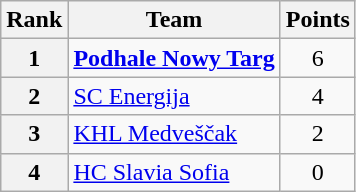<table class="wikitable" style="text-align: center;">
<tr>
<th>Rank</th>
<th>Team</th>
<th>Points</th>
</tr>
<tr>
<th>1</th>
<td style="text-align: left;"> <strong><a href='#'>Podhale Nowy Targ</a></strong></td>
<td>6</td>
</tr>
<tr>
<th>2</th>
<td style="text-align: left;"> <a href='#'>SC Energija</a></td>
<td>4</td>
</tr>
<tr>
<th>3</th>
<td style="text-align: left;"> <a href='#'>KHL Medveščak</a></td>
<td>2</td>
</tr>
<tr>
<th>4</th>
<td style="text-align: left;"> <a href='#'>HC Slavia Sofia</a></td>
<td>0</td>
</tr>
</table>
